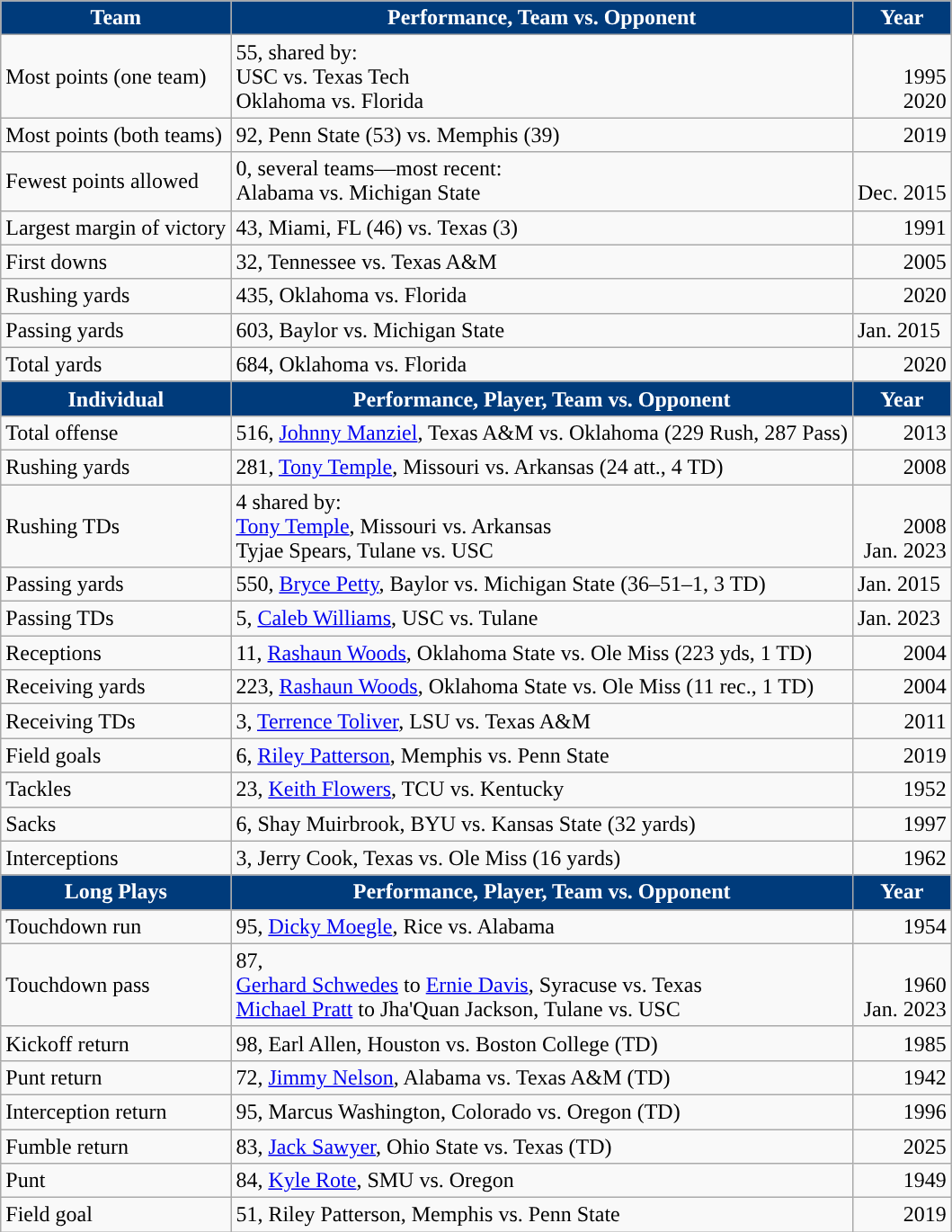<table class="wikitable">
<tr>
<th style="background:#003B7B; color:#FFFFFF; ">Team</th>
<th style="background:#003B7B; color:#FFFFFF; ">Performance, Team vs. Opponent</th>
<th style="background:#003B7B; color:#FFFFFF; ">Year</th>
</tr>
<tr>
<td>Most points (one team)</td>
<td>55, shared by:<br>USC vs. Texas Tech<br>Oklahoma vs. Florida</td>
<td align=right><br>1995<br>2020</td>
</tr>
<tr>
<td>Most points (both teams)</td>
<td>92, Penn State (53) vs. Memphis (39)</td>
<td align=right>2019</td>
</tr>
<tr>
<td>Fewest points allowed</td>
<td>0, several teams—most recent:<br>Alabama vs. Michigan State</td>
<td><br>Dec. 2015</td>
</tr>
<tr>
<td>Largest margin of victory</td>
<td>43, Miami, FL (46) vs. Texas (3)</td>
<td align=right>1991</td>
</tr>
<tr>
<td>First downs</td>
<td>32, Tennessee vs. Texas A&M</td>
<td align=right>2005</td>
</tr>
<tr>
<td>Rushing yards</td>
<td>435, Oklahoma vs. Florida</td>
<td align=right>2020</td>
</tr>
<tr>
<td>Passing yards</td>
<td>603, Baylor vs. Michigan State</td>
<td>Jan. 2015</td>
</tr>
<tr>
<td>Total yards</td>
<td>684, Oklahoma vs. Florida</td>
<td align=right>2020</td>
</tr>
<tr>
<th style="background:#003B7B; color:#FFFFFF; ">Individual</th>
<th style="background:#003B7B; color:#FFFFFF; ">Performance, Player, Team vs. Opponent</th>
<th style="background:#003B7B; color:#FFFFFF; ">Year</th>
</tr>
<tr>
<td>Total offense</td>
<td>516, <a href='#'>Johnny Manziel</a>, Texas A&M vs. Oklahoma (229 Rush, 287 Pass)</td>
<td align=right>2013</td>
</tr>
<tr>
<td>Rushing yards</td>
<td>281, <a href='#'>Tony Temple</a>, Missouri vs. Arkansas (24 att., 4 TD)</td>
<td align=right>2008</td>
</tr>
<tr>
<td>Rushing TDs</td>
<td>4 shared by:<br><a href='#'>Tony Temple</a>, Missouri vs. Arkansas<br>Tyjae Spears, Tulane vs. USC</td>
<td align=right><br>2008<br>Jan. 2023</td>
</tr>
<tr>
<td>Passing yards</td>
<td>550, <a href='#'>Bryce Petty</a>, Baylor vs. Michigan State (36–51–1, 3 TD)</td>
<td>Jan. 2015</td>
</tr>
<tr>
<td>Passing TDs</td>
<td>5, <a href='#'>Caleb Williams</a>, USC vs. Tulane</td>
<td>Jan. 2023</td>
</tr>
<tr>
<td>Receptions</td>
<td>11, <a href='#'>Rashaun Woods</a>, Oklahoma State vs. Ole Miss (223 yds, 1 TD)</td>
<td align=right>2004</td>
</tr>
<tr>
<td>Receiving yards</td>
<td>223, <a href='#'>Rashaun Woods</a>, Oklahoma State vs. Ole Miss (11 rec., 1 TD)</td>
<td align=right>2004</td>
</tr>
<tr>
<td>Receiving TDs</td>
<td>3, <a href='#'>Terrence Toliver</a>, LSU vs. Texas A&M</td>
<td align=right>2011</td>
</tr>
<tr>
<td>Field goals</td>
<td>6, <a href='#'>Riley Patterson</a>, Memphis vs. Penn State</td>
<td align=right>2019</td>
</tr>
<tr>
<td>Tackles</td>
<td>23, <a href='#'>Keith Flowers</a>, TCU vs. Kentucky</td>
<td align=right>1952</td>
</tr>
<tr>
<td>Sacks</td>
<td>6, Shay Muirbrook, BYU vs. Kansas State (32 yards)</td>
<td align=right>1997</td>
</tr>
<tr>
<td>Interceptions</td>
<td>3, Jerry Cook, Texas vs. Ole Miss (16 yards)</td>
<td align=right>1962</td>
</tr>
<tr>
<th style="background:#003B7B; color:#FFFFFF; ">Long Plays</th>
<th style="background:#003B7B; color:#FFFFFF; ">Performance, Player, Team vs. Opponent</th>
<th style="background:#003B7B; color:#FFFFFF; ">Year</th>
</tr>
<tr>
</tr>
<tr>
<td>Touchdown run</td>
<td>95, <a href='#'>Dicky Moegle</a>, Rice vs. Alabama</td>
<td align=right>1954</td>
</tr>
<tr>
<td>Touchdown pass</td>
<td>87, <br><a href='#'>Gerhard Schwedes</a> to <a href='#'>Ernie Davis</a>, Syracuse vs. Texas <br><a href='#'>Michael Pratt</a> to Jha'Quan Jackson, Tulane vs. USC</td>
<td align=right><br>1960<br>Jan. 2023</td>
</tr>
<tr>
<td>Kickoff return</td>
<td>98, Earl Allen, Houston vs. Boston College (TD)</td>
<td align=right>1985</td>
</tr>
<tr>
<td>Punt return</td>
<td>72, <a href='#'>Jimmy Nelson</a>, Alabama vs. Texas A&M (TD)</td>
<td align=right>1942</td>
</tr>
<tr>
<td>Interception return</td>
<td>95, Marcus Washington, Colorado vs. Oregon (TD)</td>
<td align=right>1996</td>
</tr>
<tr>
<td>Fumble return</td>
<td>83, <a href='#'>Jack Sawyer</a>, Ohio State vs. Texas (TD)</td>
<td align="right">2025</td>
</tr>
<tr>
<td>Punt</td>
<td>84, <a href='#'>Kyle Rote</a>, SMU vs. Oregon</td>
<td align=right>1949</td>
</tr>
<tr>
<td>Field goal</td>
<td>51, Riley Patterson, Memphis vs. Penn State</td>
<td align=right>2019</td>
</tr>
</table>
